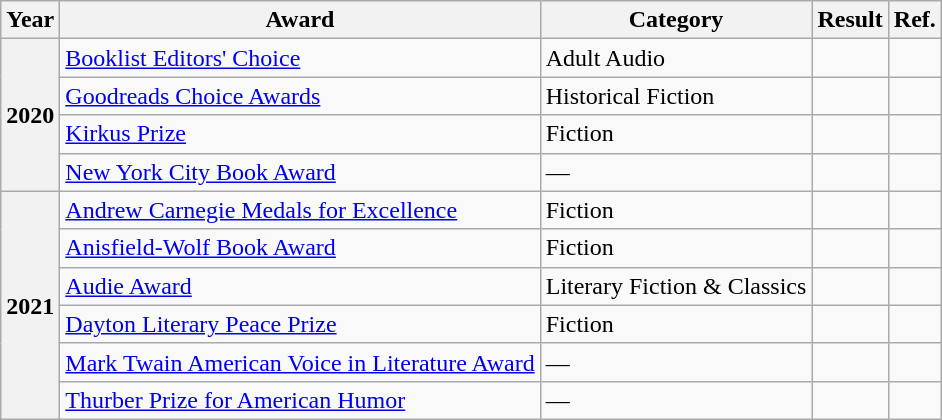<table class="wikitable sortable">
<tr>
<th>Year</th>
<th>Award</th>
<th>Category</th>
<th>Result</th>
<th>Ref.</th>
</tr>
<tr>
<th rowspan=4>2020</th>
<td><a href='#'>Booklist Editors' Choice</a></td>
<td>Adult Audio</td>
<td></td>
<td></td>
</tr>
<tr>
<td><a href='#'>Goodreads Choice Awards</a></td>
<td>Historical Fiction</td>
<td></td>
<td></td>
</tr>
<tr>
<td><a href='#'>Kirkus Prize</a></td>
<td>Fiction</td>
<td></td>
<td></td>
</tr>
<tr>
<td><a href='#'>New York City Book Award</a></td>
<td>—</td>
<td></td>
<td></td>
</tr>
<tr>
<th rowspan=6>2021</th>
<td><a href='#'>Andrew Carnegie Medals for Excellence</a></td>
<td>Fiction</td>
<td></td>
<td></td>
</tr>
<tr>
<td><a href='#'>Anisfield-Wolf Book Award</a></td>
<td>Fiction</td>
<td></td>
<td></td>
</tr>
<tr>
<td><a href='#'>Audie Award</a></td>
<td>Literary Fiction & Classics</td>
<td></td>
<td></td>
</tr>
<tr>
<td><a href='#'>Dayton Literary Peace Prize</a></td>
<td>Fiction</td>
<td></td>
<td></td>
</tr>
<tr>
<td><a href='#'>Mark Twain American Voice in Literature Award</a></td>
<td>—</td>
<td></td>
<td></td>
</tr>
<tr>
<td><a href='#'>Thurber Prize for American Humor</a></td>
<td>—</td>
<td></td>
<td></td>
</tr>
</table>
